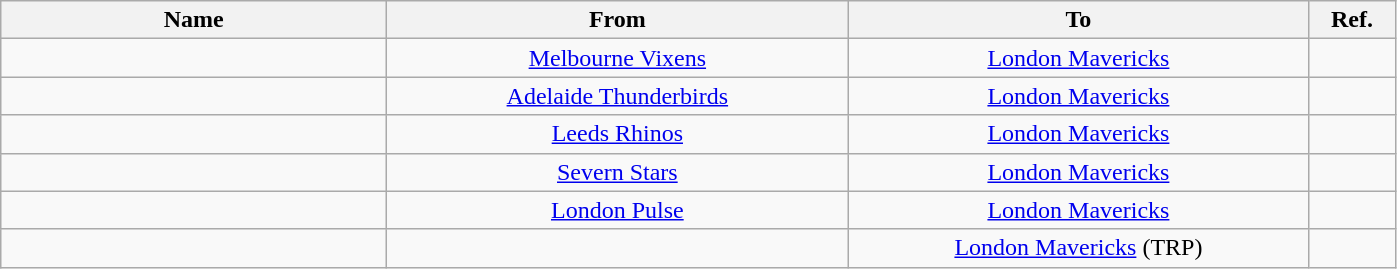<table class="wikitable sortable alternance" style="text-align:center">
<tr>
<th style="width:250px;">Name</th>
<th style="width:300px;">From</th>
<th style="width:300px;">To</th>
<th style="width:50px;">Ref.</th>
</tr>
<tr>
<td> </td>
<td> <a href='#'>Melbourne Vixens</a></td>
<td> <a href='#'>London Mavericks</a></td>
<td></td>
</tr>
<tr>
<td> </td>
<td> <a href='#'>Adelaide Thunderbirds</a></td>
<td> <a href='#'>London Mavericks</a></td>
<td></td>
</tr>
<tr>
<td> </td>
<td> <a href='#'>Leeds Rhinos</a></td>
<td> <a href='#'>London Mavericks</a></td>
<td></td>
</tr>
<tr>
<td> </td>
<td> <a href='#'>Severn Stars</a></td>
<td> <a href='#'>London Mavericks</a></td>
<td></td>
</tr>
<tr>
<td> </td>
<td> <a href='#'>London Pulse</a></td>
<td> <a href='#'>London Mavericks</a></td>
<td></td>
</tr>
<tr>
<td> </td>
<td></td>
<td> <a href='#'>London Mavericks</a> (TRP)</td>
<td></td>
</tr>
</table>
